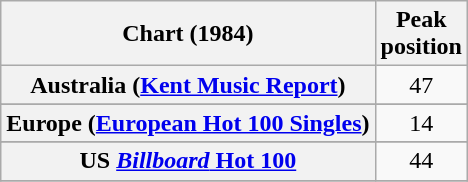<table class="wikitable sortable plainrowheaders" style="text-align:center">
<tr>
<th>Chart (1984)</th>
<th>Peak<br>position</th>
</tr>
<tr>
<th scope="row">Australia (<a href='#'>Kent Music Report</a>)</th>
<td>47</td>
</tr>
<tr>
</tr>
<tr>
<th scope="row">Europe (<a href='#'>European Hot 100 Singles</a>)</th>
<td>14</td>
</tr>
<tr>
</tr>
<tr>
</tr>
<tr>
</tr>
<tr>
</tr>
<tr>
<th scope="row">US <a href='#'><em>Billboard</em> Hot 100</a></th>
<td>44</td>
</tr>
<tr>
</tr>
</table>
